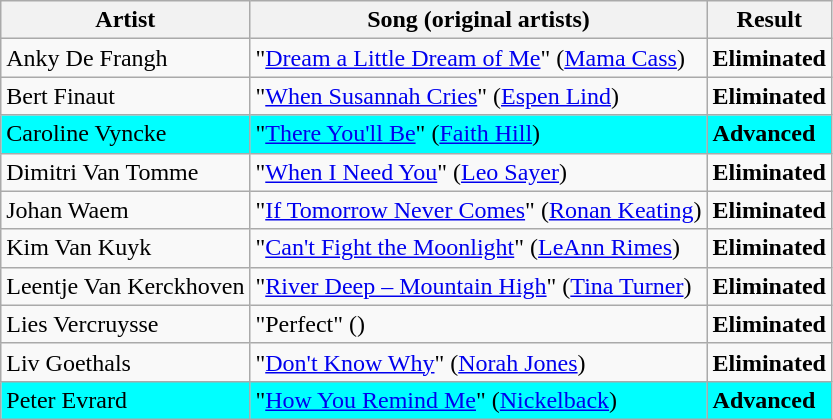<table class=wikitable>
<tr>
<th>Artist</th>
<th>Song (original artists)</th>
<th>Result</th>
</tr>
<tr>
<td>Anky De Frangh</td>
<td>"<a href='#'>Dream a Little Dream of Me</a>" (<a href='#'>Mama Cass</a>)</td>
<td><strong>Eliminated</strong></td>
</tr>
<tr>
<td>Bert Finaut</td>
<td>"<a href='#'>When Susannah Cries</a>" (<a href='#'>Espen Lind</a>)</td>
<td><strong>Eliminated</strong></td>
</tr>
<tr style="background:cyan;">
<td>Caroline Vyncke</td>
<td>"<a href='#'>There You'll Be</a>" (<a href='#'>Faith Hill</a>)</td>
<td><strong>Advanced</strong></td>
</tr>
<tr>
<td>Dimitri Van Tomme</td>
<td>"<a href='#'>When I Need You</a>" (<a href='#'>Leo Sayer</a>)</td>
<td><strong>Eliminated</strong></td>
</tr>
<tr>
<td>Johan Waem</td>
<td>"<a href='#'>If Tomorrow Never Comes</a>" (<a href='#'>Ronan Keating</a>)</td>
<td><strong>Eliminated</strong></td>
</tr>
<tr>
<td>Kim Van Kuyk</td>
<td>"<a href='#'>Can't Fight the Moonlight</a>" (<a href='#'>LeAnn Rimes</a>)</td>
<td><strong>Eliminated</strong></td>
</tr>
<tr>
<td>Leentje Van Kerckhoven</td>
<td>"<a href='#'>River Deep – Mountain High</a>" (<a href='#'>Tina Turner</a>)</td>
<td><strong>Eliminated</strong></td>
</tr>
<tr>
<td>Lies Vercruysse</td>
<td>"Perfect" ()</td>
<td><strong>Eliminated</strong></td>
</tr>
<tr>
<td>Liv Goethals</td>
<td>"<a href='#'>Don't Know Why</a>" (<a href='#'>Norah Jones</a>)</td>
<td><strong>Eliminated</strong></td>
</tr>
<tr style="background:cyan;">
<td>Peter Evrard</td>
<td>"<a href='#'>How You Remind Me</a>" (<a href='#'>Nickelback</a>)</td>
<td><strong>Advanced</strong></td>
</tr>
</table>
